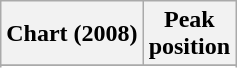<table class="wikitable sortable plainrowheaders" style="text-align:center">
<tr>
<th scope="col">Chart (2008)</th>
<th scope="col">Peak<br> position</th>
</tr>
<tr>
</tr>
<tr>
</tr>
</table>
